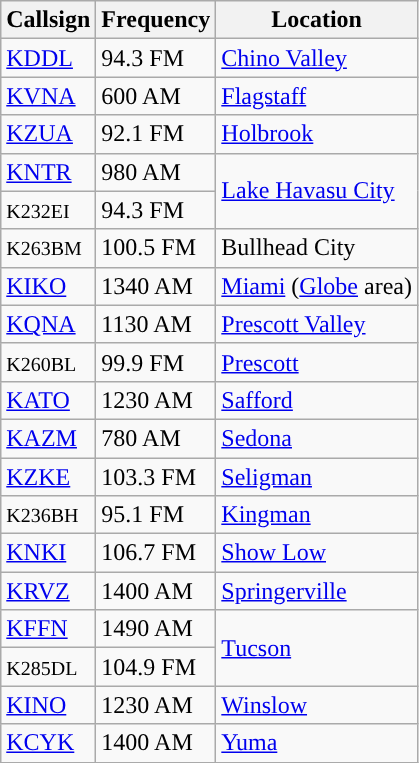<table class="wikitable">
<tr>
<th>Callsign</th>
<th>Frequency</th>
<th>Location</th>
</tr>
<tr>
<td><a href='#'>KDDL</a></td>
<td>94.3 FM</td>
<td><a href='#'>Chino Valley</a></td>
</tr>
<tr>
<td><a href='#'>KVNA</a></td>
<td>600 AM</td>
<td><a href='#'>Flagstaff</a></td>
</tr>
<tr>
<td><a href='#'>KZUA</a></td>
<td>92.1 FM</td>
<td><a href='#'>Holbrook</a></td>
</tr>
<tr>
<td><a href='#'>KNTR</a></td>
<td>980 AM</td>
<td rowspan=2><a href='#'>Lake Havasu City</a></td>
</tr>
<tr>
<td><small>K232EI</small></td>
<td>94.3 FM</td>
</tr>
<tr>
<td><small>K263BM</small></td>
<td>100.5 FM</td>
<td>Bullhead City</td>
</tr>
<tr>
<td><a href='#'>KIKO</a></td>
<td>1340 AM</td>
<td><a href='#'>Miami</a> (<a href='#'>Globe</a> area)</td>
</tr>
<tr>
<td><a href='#'>KQNA</a></td>
<td>1130 AM</td>
<td><a href='#'>Prescott Valley</a></td>
</tr>
<tr>
<td><small>K260BL</small></td>
<td>99.9 FM</td>
<td><a href='#'>Prescott</a></td>
</tr>
<tr>
<td><a href='#'>KATO</a></td>
<td>1230 AM</td>
<td><a href='#'>Safford</a></td>
</tr>
<tr>
<td><a href='#'>KAZM</a></td>
<td>780 AM</td>
<td><a href='#'>Sedona</a></td>
</tr>
<tr>
<td><a href='#'>KZKE</a></td>
<td>103.3 FM</td>
<td><a href='#'>Seligman</a></td>
</tr>
<tr>
<td><small>K236BH</small></td>
<td>95.1 FM</td>
<td><a href='#'>Kingman</a></td>
</tr>
<tr>
<td><a href='#'>KNKI</a></td>
<td>106.7 FM</td>
<td><a href='#'>Show Low</a></td>
</tr>
<tr>
<td><a href='#'>KRVZ</a></td>
<td>1400 AM</td>
<td><a href='#'>Springerville</a></td>
</tr>
<tr>
<td><a href='#'>KFFN</a></td>
<td>1490 AM</td>
<td rowspan=2><a href='#'>Tucson</a></td>
</tr>
<tr>
<td><small>K285DL</small></td>
<td>104.9 FM</td>
</tr>
<tr>
<td><a href='#'>KINO</a></td>
<td>1230 AM</td>
<td><a href='#'>Winslow</a></td>
</tr>
<tr>
<td><a href='#'>KCYK</a></td>
<td>1400 AM</td>
<td><a href='#'>Yuma</a></td>
</tr>
</table>
